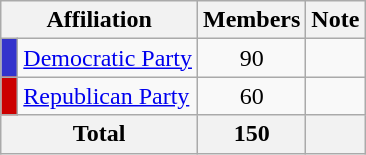<table class="wikitable">
<tr>
<th colspan="2" align="center" valign="bottom">Affiliation</th>
<th valign="bottom">Members</th>
<th valign="bottom">Note</th>
</tr>
<tr>
<td bgcolor="#3333CC"> </td>
<td><a href='#'>Democratic Party</a></td>
<td align="center">90</td>
<td></td>
</tr>
<tr>
<td bgcolor="#CC0000"> </td>
<td><a href='#'>Republican Party</a></td>
<td align="center">60</td>
<td></td>
</tr>
<tr>
<th colspan="2" align="center"><strong>Total</strong></th>
<th align="center"><strong>150</strong></th>
<th></th>
</tr>
</table>
